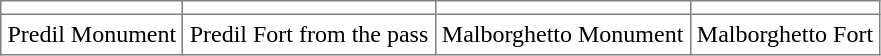<table cellpadding="4" cellspacing="2" border="1" style="border-collapse:collapse;">
<tr>
<td></td>
<td></td>
<td></td>
<td></td>
</tr>
<tr>
<td>Predil Monument</td>
<td>Predil Fort from the pass</td>
<td>Malborghetto Monument</td>
<td>Malborghetto Fort</td>
</tr>
</table>
